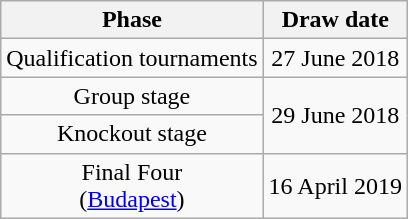<table class="wikitable" style="text-align:center">
<tr>
<th>Phase</th>
<th>Draw date</th>
</tr>
<tr>
<td>Qualification tournaments</td>
<td>27 June 2018</td>
</tr>
<tr>
<td>Group stage</td>
<td rowspan=2>29 June 2018</td>
</tr>
<tr>
<td>Knockout stage</td>
</tr>
<tr>
<td>Final Four<br>(<a href='#'>Budapest</a>)</td>
<td>16 April 2019</td>
</tr>
</table>
